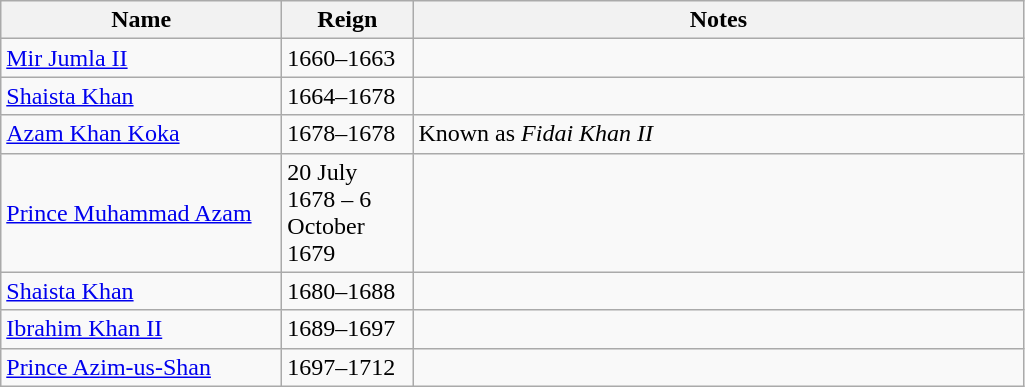<table class="wikitable">
<tr>
<th width="180">Name</th>
<th width="80">Reign</th>
<th width="400">Notes</th>
</tr>
<tr>
<td><a href='#'>Mir Jumla II</a></td>
<td>1660–1663</td>
<td></td>
</tr>
<tr>
<td><a href='#'>Shaista Khan</a></td>
<td>1664–1678</td>
<td></td>
</tr>
<tr>
<td><a href='#'>Azam Khan Koka</a></td>
<td>1678–1678</td>
<td>Known as <em>Fidai Khan II</em></td>
</tr>
<tr>
<td><a href='#'>Prince Muhammad Azam</a></td>
<td>20 July 1678 – 6 October 1679</td>
<td></td>
</tr>
<tr>
<td><a href='#'>Shaista Khan</a></td>
<td>1680–1688</td>
<td></td>
</tr>
<tr>
<td><a href='#'>Ibrahim Khan II</a></td>
<td>1689–1697</td>
<td></td>
</tr>
<tr>
<td><a href='#'>Prince Azim-us-Shan</a></td>
<td>1697–1712</td>
<td></td>
</tr>
</table>
